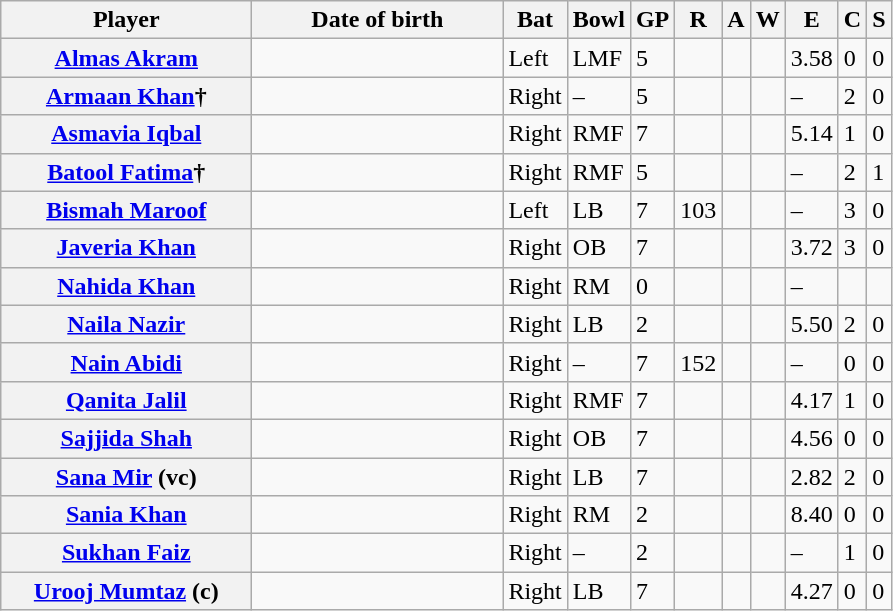<table class="wikitable sortable plainrowheaders">
<tr>
<th scope="col" width="160">Player</th>
<th scope="col" width="160">Date of birth</th>
<th scope="col">Bat</th>
<th scope="col">Bowl</th>
<th scope="col">GP</th>
<th scope="col">R</th>
<th scope="col">A</th>
<th scope="col">W</th>
<th scope="col">E</th>
<th scope="col">C</th>
<th scope="col">S</th>
</tr>
<tr>
<th scope="row"><a href='#'>Almas Akram</a></th>
<td></td>
<td>Left</td>
<td>LMF</td>
<td>5</td>
<td></td>
<td></td>
<td></td>
<td>3.58</td>
<td>0</td>
<td>0</td>
</tr>
<tr>
<th scope="row"><a href='#'>Armaan Khan</a>†</th>
<td></td>
<td>Right</td>
<td>–</td>
<td>5</td>
<td></td>
<td></td>
<td></td>
<td>–</td>
<td>2</td>
<td>0</td>
</tr>
<tr>
<th scope="row"><a href='#'>Asmavia Iqbal</a></th>
<td></td>
<td>Right</td>
<td>RMF</td>
<td>7</td>
<td></td>
<td></td>
<td></td>
<td>5.14</td>
<td>1</td>
<td>0</td>
</tr>
<tr>
<th scope="row"><a href='#'>Batool Fatima</a>†</th>
<td></td>
<td>Right</td>
<td>RMF</td>
<td>5</td>
<td></td>
<td></td>
<td></td>
<td>–</td>
<td>2</td>
<td>1</td>
</tr>
<tr>
<th scope="row"><a href='#'>Bismah Maroof</a></th>
<td></td>
<td>Left</td>
<td>LB</td>
<td>7</td>
<td>103</td>
<td></td>
<td></td>
<td>–</td>
<td>3</td>
<td>0</td>
</tr>
<tr>
<th scope="row"><a href='#'>Javeria Khan</a></th>
<td></td>
<td>Right</td>
<td>OB</td>
<td>7</td>
<td></td>
<td></td>
<td></td>
<td>3.72</td>
<td>3</td>
<td>0</td>
</tr>
<tr>
<th scope="row"><a href='#'>Nahida Khan</a></th>
<td></td>
<td>Right</td>
<td>RM</td>
<td>0</td>
<td></td>
<td></td>
<td></td>
<td>–</td>
<td></td>
<td></td>
</tr>
<tr>
<th scope="row"><a href='#'>Naila Nazir</a></th>
<td></td>
<td>Right</td>
<td>LB</td>
<td>2</td>
<td></td>
<td></td>
<td></td>
<td>5.50</td>
<td>2</td>
<td>0</td>
</tr>
<tr>
<th scope="row"><a href='#'>Nain Abidi</a></th>
<td></td>
<td>Right</td>
<td>–</td>
<td>7</td>
<td>152</td>
<td></td>
<td></td>
<td>–</td>
<td>0</td>
<td>0</td>
</tr>
<tr>
<th scope="row"><a href='#'>Qanita Jalil</a></th>
<td></td>
<td>Right</td>
<td>RMF</td>
<td>7</td>
<td></td>
<td></td>
<td></td>
<td>4.17</td>
<td>1</td>
<td>0</td>
</tr>
<tr>
<th scope="row"><a href='#'>Sajjida Shah</a></th>
<td></td>
<td>Right</td>
<td>OB</td>
<td>7</td>
<td></td>
<td></td>
<td></td>
<td>4.56</td>
<td>0</td>
<td>0</td>
</tr>
<tr>
<th scope="row"><a href='#'>Sana Mir</a> (vc)</th>
<td></td>
<td>Right</td>
<td>LB</td>
<td>7</td>
<td></td>
<td></td>
<td></td>
<td>2.82</td>
<td>2</td>
<td>0</td>
</tr>
<tr>
<th scope="row"><a href='#'>Sania Khan</a></th>
<td></td>
<td>Right</td>
<td>RM</td>
<td>2</td>
<td></td>
<td></td>
<td></td>
<td>8.40</td>
<td>0</td>
<td>0</td>
</tr>
<tr>
<th scope="row"><a href='#'>Sukhan Faiz</a></th>
<td></td>
<td>Right</td>
<td>–</td>
<td>2</td>
<td></td>
<td></td>
<td></td>
<td>–</td>
<td>1</td>
<td>0</td>
</tr>
<tr>
<th scope="row"><a href='#'>Urooj Mumtaz</a> (c)</th>
<td></td>
<td>Right</td>
<td>LB</td>
<td>7</td>
<td></td>
<td></td>
<td></td>
<td>4.27</td>
<td>0</td>
<td>0</td>
</tr>
</table>
